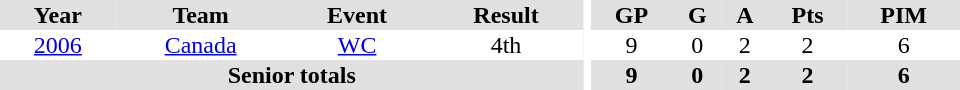<table border="0" cellpadding="1" cellspacing="0" ID="Table3" style="text-align:center; width:40em">
<tr ALIGN="center" bgcolor="#e0e0e0">
<th>Year</th>
<th>Team</th>
<th>Event</th>
<th>Result</th>
<th rowspan="99" bgcolor="#ffffff"></th>
<th>GP</th>
<th>G</th>
<th>A</th>
<th>Pts</th>
<th>PIM</th>
</tr>
<tr ALIGN="center">
<td><a href='#'>2006</a></td>
<td><a href='#'>Canada</a></td>
<td><a href='#'>WC</a></td>
<td>4th</td>
<td>9</td>
<td>0</td>
<td>2</td>
<td>2</td>
<td>6</td>
</tr>
<tr bgcolor="#e0e0e0">
<th colspan="4">Senior totals</th>
<th>9</th>
<th>0</th>
<th>2</th>
<th>2</th>
<th>6</th>
</tr>
</table>
